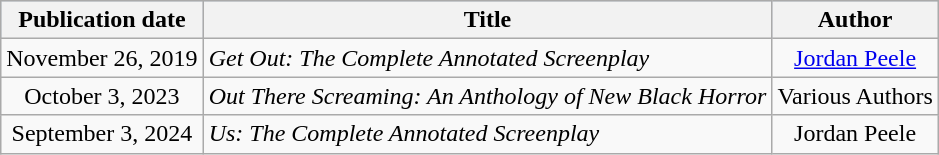<table class="wikitable sortable">
<tr style="background:#b0c4de; text-align:center;">
<th>Publication date</th>
<th>Title</th>
<th>Author</th>
</tr>
<tr>
<td style="text-align:center;">November 26, 2019</td>
<td style="text-align:left;"><em>Get Out: The Complete Annotated Screenplay</em></td>
<td style="text-align:center;"><a href='#'>Jordan Peele</a></td>
</tr>
<tr>
<td style="text-align:center;">October 3, 2023</td>
<td style="text-align:left;"><em>Out There Screaming: An Anthology of New Black Horror</em></td>
<td style="text-align:center;">Various Authors</td>
</tr>
<tr>
<td style="text-align:center;">September 3, 2024</td>
<td style="text-align:left;"><em>Us: The Complete Annotated Screenplay</em></td>
<td style="text-align:center;">Jordan Peele</td>
</tr>
</table>
